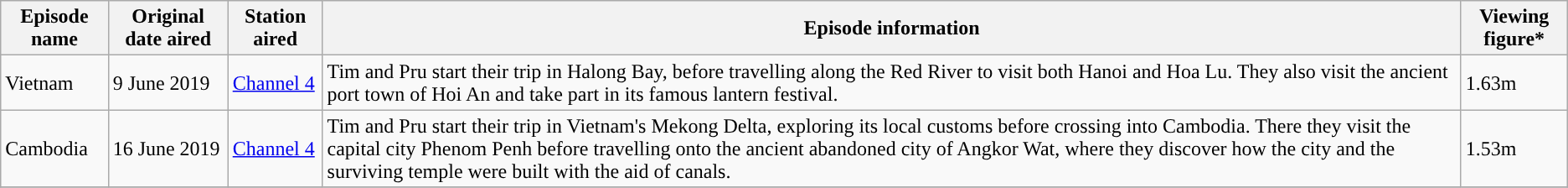<table class="wikitable sortable">
<tr>
<th>Episode name</th>
<th>Original date aired</th>
<th>Station aired</th>
<th>Episode information</th>
<th>Viewing figure*</th>
</tr>
<tr>
<td>Vietnam</td>
<td>9 June 2019</td>
<td><a href='#'>Channel 4</a></td>
<td>Tim and Pru start their trip in Halong Bay, before travelling along the Red River to visit both Hanoi and Hoa Lu. They also visit the ancient port town of Hoi An and take part in its famous lantern festival.</td>
<td>1.63m</td>
</tr>
<tr>
<td>Cambodia</td>
<td>16 June 2019</td>
<td><a href='#'>Channel 4</a></td>
<td>Tim and Pru start their trip in Vietnam's Mekong Delta, exploring its local customs before crossing into Cambodia. There they visit the capital city Phenom Penh before travelling onto the ancient abandoned city of Angkor Wat, where they discover how the city and the surviving temple were built with the aid of canals.</td>
<td>1.53m</td>
</tr>
<tr>
</tr>
</table>
